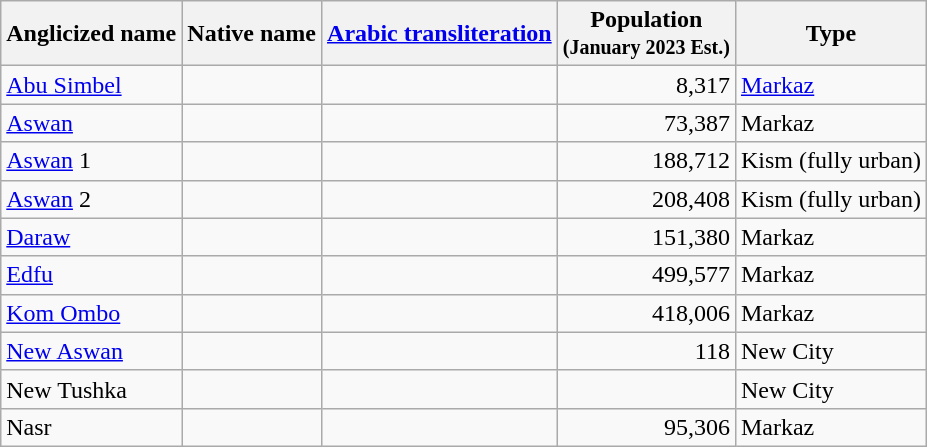<table class="sortable wikitable plainrowheaders">
<tr>
<th>Anglicized name</th>
<th>Native name</th>
<th><a href='#'>Arabic transliteration</a></th>
<th>Population<br><small>(January 2023 Est.)</small></th>
<th>Type</th>
</tr>
<tr>
<td><a href='#'>Abu Simbel</a></td>
<td style="text-align:right;"></td>
<td></td>
<td style="text-align:right;">8,317</td>
<td><a href='#'>Markaz</a></td>
</tr>
<tr>
<td><a href='#'>Aswan</a></td>
<td style="text-align:right;"></td>
<td></td>
<td style="text-align:right;">73,387</td>
<td>Markaz</td>
</tr>
<tr>
<td><a href='#'>Aswan</a> 1</td>
<td style="text-align:right;"></td>
<td></td>
<td style="text-align:right;">188,712</td>
<td>Kism (fully urban)</td>
</tr>
<tr>
<td><a href='#'>Aswan</a> 2</td>
<td style="text-align:right;"></td>
<td></td>
<td style="text-align:right;">208,408</td>
<td>Kism (fully urban)</td>
</tr>
<tr>
<td><a href='#'>Daraw</a></td>
<td style="text-align:right;"></td>
<td></td>
<td style="text-align:right;">151,380</td>
<td>Markaz</td>
</tr>
<tr>
<td><a href='#'>Edfu</a></td>
<td style="text-align:right;"></td>
<td></td>
<td style="text-align:right;">499,577</td>
<td>Markaz</td>
</tr>
<tr>
<td><a href='#'>Kom Ombo</a></td>
<td style="text-align:right;"></td>
<td></td>
<td style="text-align:right;">418,006</td>
<td>Markaz</td>
</tr>
<tr>
<td><a href='#'>New Aswan</a></td>
<td style="text-align:right;"></td>
<td></td>
<td style="text-align:right;">118</td>
<td>New City</td>
</tr>
<tr>
<td>New Tushka</td>
<td style="text-align:right;"></td>
<td></td>
<td style="text-align:right;"></td>
<td>New City</td>
</tr>
<tr>
<td>Nasr</td>
<td style="text-align:right;"></td>
<td></td>
<td style="text-align:right;">95,306</td>
<td>Markaz</td>
</tr>
</table>
